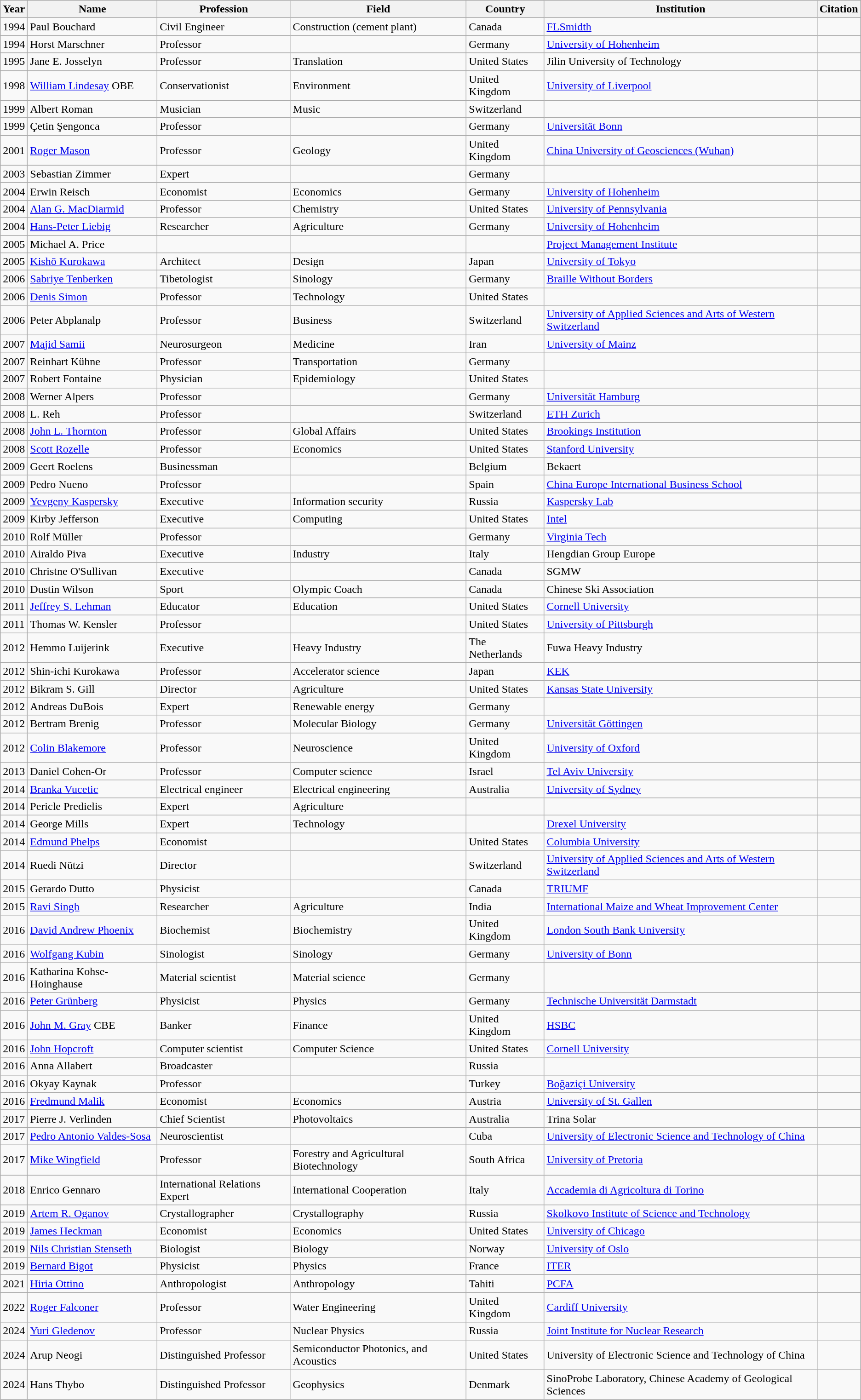<table class="wikitable sortable">
<tr>
<th>Year</th>
<th>Name</th>
<th>Profession</th>
<th>Field</th>
<th>Country</th>
<th>Institution</th>
<th>Citation</th>
</tr>
<tr>
<td>1994</td>
<td>Paul Bouchard</td>
<td>Civil Engineer</td>
<td>Construction (cement plant)</td>
<td> Canada</td>
<td><a href='#'>FLSmidth</a></td>
<td></td>
</tr>
<tr>
<td>1994</td>
<td>Horst Marschner</td>
<td>Professor</td>
<td></td>
<td> Germany</td>
<td><a href='#'>University of Hohenheim</a></td>
<td></td>
</tr>
<tr>
<td>1995</td>
<td>Jane E. Josselyn</td>
<td>Professor</td>
<td>Translation</td>
<td> United States</td>
<td>Jilin University of Technology</td>
<td></td>
</tr>
<tr>
<td>1998</td>
<td><a href='#'>William Lindesay</a> OBE</td>
<td>Conservationist</td>
<td>Environment</td>
<td> United Kingdom</td>
<td><a href='#'>University of Liverpool</a></td>
<td></td>
</tr>
<tr>
<td>1999</td>
<td>Albert Roman</td>
<td>Musician</td>
<td>Music</td>
<td> Switzerland</td>
<td></td>
<td></td>
</tr>
<tr>
<td>1999</td>
<td>Çetin Şengonca</td>
<td>Professor</td>
<td></td>
<td> Germany</td>
<td><a href='#'>Universität Bonn</a></td>
<td></td>
</tr>
<tr>
<td>2001</td>
<td><a href='#'>Roger Mason</a></td>
<td>Professor</td>
<td>Geology</td>
<td> United Kingdom</td>
<td><a href='#'>China University of Geosciences (Wuhan)</a></td>
<td></td>
</tr>
<tr>
<td>2003</td>
<td>Sebastian Zimmer</td>
<td>Expert</td>
<td></td>
<td> Germany</td>
<td></td>
<td></td>
</tr>
<tr>
<td>2004</td>
<td>Erwin Reisch</td>
<td>Economist</td>
<td>Economics</td>
<td> Germany</td>
<td><a href='#'>University of Hohenheim</a></td>
<td></td>
</tr>
<tr>
<td>2004</td>
<td><a href='#'>Alan G. MacDiarmid</a></td>
<td>Professor</td>
<td>Chemistry</td>
<td> United States</td>
<td><a href='#'>University of Pennsylvania</a></td>
<td></td>
</tr>
<tr>
<td>2004</td>
<td><a href='#'>Hans-Peter Liebig</a></td>
<td>Researcher</td>
<td>Agriculture</td>
<td> Germany</td>
<td><a href='#'>University of Hohenheim</a></td>
<td></td>
</tr>
<tr>
<td>2005</td>
<td>Michael A. Price</td>
<td></td>
<td></td>
<td></td>
<td><a href='#'>Project Management Institute</a></td>
<td></td>
</tr>
<tr>
<td>2005</td>
<td><a href='#'>Kishō Kurokawa</a></td>
<td>Architect</td>
<td>Design</td>
<td> Japan</td>
<td><a href='#'>University of Tokyo</a></td>
<td></td>
</tr>
<tr>
<td>2006</td>
<td><a href='#'>Sabriye Tenberken</a></td>
<td>Tibetologist</td>
<td>Sinology</td>
<td> Germany</td>
<td><a href='#'>Braille Without Borders</a></td>
<td></td>
</tr>
<tr>
<td>2006</td>
<td><a href='#'>Denis Simon</a></td>
<td>Professor</td>
<td>Technology</td>
<td> United States</td>
<td></td>
<td></td>
</tr>
<tr>
<td>2006</td>
<td>Peter Abplanalp</td>
<td>Professor</td>
<td>Business</td>
<td> Switzerland</td>
<td><a href='#'>University of Applied Sciences and Arts of Western Switzerland</a></td>
<td></td>
</tr>
<tr>
<td>2007</td>
<td><a href='#'>Majid Samii</a></td>
<td>Neurosurgeon</td>
<td>Medicine</td>
<td> Iran</td>
<td><a href='#'>University of Mainz</a></td>
<td></td>
</tr>
<tr>
<td>2007</td>
<td>Reinhart Kühne</td>
<td>Professor</td>
<td>Transportation</td>
<td> Germany</td>
<td></td>
<td></td>
</tr>
<tr>
<td>2007</td>
<td>Robert Fontaine</td>
<td>Physician</td>
<td>Epidemiology</td>
<td> United States</td>
<td></td>
<td></td>
</tr>
<tr>
<td>2008</td>
<td>Werner Alpers</td>
<td>Professor</td>
<td></td>
<td> Germany</td>
<td><a href='#'>Universität Hamburg</a></td>
<td></td>
</tr>
<tr>
<td>2008</td>
<td>L. Reh</td>
<td>Professor</td>
<td></td>
<td> Switzerland</td>
<td><a href='#'>ETH Zurich</a></td>
<td></td>
</tr>
<tr>
<td>2008</td>
<td><a href='#'>John L. Thornton</a></td>
<td>Professor</td>
<td>Global Affairs</td>
<td> United States</td>
<td><a href='#'>Brookings Institution</a></td>
<td></td>
</tr>
<tr>
<td>2008</td>
<td><a href='#'>Scott Rozelle</a></td>
<td>Professor</td>
<td>Economics</td>
<td> United States</td>
<td><a href='#'>Stanford University</a></td>
<td></td>
</tr>
<tr>
<td>2009</td>
<td>Geert Roelens</td>
<td>Businessman</td>
<td></td>
<td> Belgium</td>
<td>Bekaert</td>
<td></td>
</tr>
<tr>
<td>2009</td>
<td>Pedro Nueno</td>
<td>Professor</td>
<td></td>
<td> Spain</td>
<td><a href='#'>China Europe International Business School</a></td>
<td></td>
</tr>
<tr>
<td>2009</td>
<td><a href='#'>Yevgeny Kaspersky</a></td>
<td>Executive</td>
<td>Information security</td>
<td> Russia</td>
<td><a href='#'>Kaspersky Lab</a></td>
<td></td>
</tr>
<tr>
<td>2009</td>
<td>Kirby Jefferson</td>
<td>Executive</td>
<td>Computing</td>
<td> United States</td>
<td><a href='#'>Intel</a></td>
<td></td>
</tr>
<tr>
<td>2010</td>
<td>Rolf Müller</td>
<td>Professor</td>
<td></td>
<td> Germany</td>
<td><a href='#'>Virginia Tech</a></td>
<td></td>
</tr>
<tr>
<td>2010</td>
<td>Airaldo Piva</td>
<td>Executive</td>
<td>Industry</td>
<td> Italy</td>
<td>Hengdian Group Europe</td>
<td></td>
</tr>
<tr>
<td>2010</td>
<td>Christne O'Sullivan</td>
<td>Executive</td>
<td></td>
<td> Canada</td>
<td>SGMW</td>
<td></td>
</tr>
<tr>
<td>2010</td>
<td>Dustin Wilson</td>
<td>Sport</td>
<td>Olympic Coach</td>
<td> Canada</td>
<td>Chinese Ski Association</td>
<td></td>
</tr>
<tr>
<td>2011</td>
<td><a href='#'>Jeffrey S. Lehman</a></td>
<td>Educator</td>
<td>Education</td>
<td> United States</td>
<td><a href='#'>Cornell University</a></td>
<td></td>
</tr>
<tr>
<td>2011</td>
<td>Thomas W. Kensler</td>
<td>Professor</td>
<td></td>
<td> United States</td>
<td><a href='#'>University of Pittsburgh</a></td>
<td></td>
</tr>
<tr>
<td>2012</td>
<td>Hemmo Luijerink</td>
<td>Executive</td>
<td>Heavy Industry</td>
<td> The Netherlands</td>
<td>Fuwa Heavy Industry</td>
<td></td>
</tr>
<tr>
<td>2012</td>
<td>Shin-ichi Kurokawa</td>
<td>Professor</td>
<td>Accelerator science</td>
<td> Japan</td>
<td><a href='#'>KEK</a></td>
<td></td>
</tr>
<tr>
<td>2012</td>
<td>Bikram S. Gill</td>
<td>Director</td>
<td>Agriculture</td>
<td> United States</td>
<td><a href='#'>Kansas State University</a></td>
<td></td>
</tr>
<tr>
<td>2012</td>
<td>Andreas DuBois</td>
<td>Expert</td>
<td>Renewable energy</td>
<td> Germany</td>
<td></td>
<td></td>
</tr>
<tr>
<td>2012</td>
<td>Bertram Brenig</td>
<td>Professor</td>
<td>Molecular Biology</td>
<td> Germany</td>
<td><a href='#'>Universität Göttingen</a></td>
<td></td>
</tr>
<tr>
<td>2012</td>
<td><a href='#'>Colin Blakemore</a></td>
<td>Professor</td>
<td>Neuroscience</td>
<td> United Kingdom</td>
<td><a href='#'>University of Oxford</a></td>
<td></td>
</tr>
<tr>
<td>2013</td>
<td>Daniel Cohen-Or</td>
<td>Professor</td>
<td>Computer science</td>
<td> Israel</td>
<td><a href='#'>Tel Aviv University</a></td>
<td></td>
</tr>
<tr>
<td>2014</td>
<td><a href='#'>Branka Vucetic</a></td>
<td>Electrical engineer</td>
<td>Electrical engineering</td>
<td> Australia</td>
<td><a href='#'>University of Sydney</a></td>
<td></td>
</tr>
<tr>
<td>2014</td>
<td>Pericle Predielis</td>
<td>Expert</td>
<td>Agriculture</td>
<td></td>
<td></td>
<td></td>
</tr>
<tr>
<td>2014</td>
<td>George Mills</td>
<td>Expert</td>
<td>Technology</td>
<td></td>
<td><a href='#'>Drexel University</a></td>
<td></td>
</tr>
<tr>
<td>2014</td>
<td><a href='#'>Edmund Phelps</a></td>
<td>Economist</td>
<td></td>
<td> United States</td>
<td><a href='#'>Columbia University</a></td>
<td></td>
</tr>
<tr>
<td>2014</td>
<td>Ruedi Nützi</td>
<td>Director</td>
<td></td>
<td> Switzerland</td>
<td><a href='#'>University of Applied Sciences and Arts of Western Switzerland</a></td>
<td></td>
</tr>
<tr>
<td>2015</td>
<td>Gerardo Dutto</td>
<td>Physicist</td>
<td></td>
<td> Canada</td>
<td><a href='#'>TRIUMF</a></td>
<td></td>
</tr>
<tr>
<td>2015</td>
<td><a href='#'>Ravi Singh</a></td>
<td>Researcher</td>
<td>Agriculture</td>
<td> India</td>
<td><a href='#'>International Maize and Wheat Improvement Center</a></td>
<td></td>
</tr>
<tr>
<td>2016</td>
<td><a href='#'>David Andrew Phoenix</a></td>
<td>Biochemist</td>
<td>Biochemistry</td>
<td> United Kingdom</td>
<td><a href='#'>London South Bank University</a></td>
<td></td>
</tr>
<tr>
<td>2016</td>
<td><a href='#'>Wolfgang Kubin</a></td>
<td>Sinologist</td>
<td>Sinology</td>
<td> Germany</td>
<td><a href='#'>University of Bonn</a></td>
<td></td>
</tr>
<tr>
<td>2016</td>
<td>Katharina Kohse-Hoinghause</td>
<td>Material scientist</td>
<td>Material science</td>
<td> Germany</td>
<td></td>
<td></td>
</tr>
<tr>
<td>2016</td>
<td><a href='#'>Peter Grünberg</a></td>
<td>Physicist</td>
<td>Physics</td>
<td> Germany</td>
<td><a href='#'>Technische Universität Darmstadt</a></td>
<td></td>
</tr>
<tr>
<td>2016</td>
<td><a href='#'>John M. Gray</a> CBE</td>
<td>Banker</td>
<td>Finance</td>
<td> United Kingdom</td>
<td><a href='#'>HSBC</a></td>
<td></td>
</tr>
<tr>
<td>2016</td>
<td><a href='#'>John Hopcroft</a></td>
<td>Computer scientist</td>
<td>Computer Science</td>
<td> United States</td>
<td><a href='#'>Cornell University</a></td>
<td></td>
</tr>
<tr>
<td>2016</td>
<td>Anna Allabert</td>
<td>Broadcaster</td>
<td></td>
<td> Russia</td>
<td></td>
<td></td>
</tr>
<tr>
<td>2016</td>
<td>Okyay Kaynak</td>
<td>Professor</td>
<td></td>
<td> Turkey</td>
<td><a href='#'>Boğaziçi University</a></td>
<td></td>
</tr>
<tr>
<td>2016</td>
<td><a href='#'>Fredmund Malik</a></td>
<td>Economist</td>
<td>Economics</td>
<td> Austria</td>
<td><a href='#'>University of St. Gallen</a></td>
<td></td>
</tr>
<tr>
<td>2017</td>
<td>Pierre J. Verlinden</td>
<td>Chief Scientist</td>
<td>Photovoltaics</td>
<td>Australia</td>
<td>Trina Solar</td>
<td></td>
</tr>
<tr>
<td>2017</td>
<td><a href='#'>Pedro Antonio Valdes-Sosa</a></td>
<td>Neuroscientist</td>
<td></td>
<td> Cuba</td>
<td><a href='#'>University of Electronic Science and Technology of China</a></td>
<td></td>
</tr>
<tr>
<td>2017</td>
<td><a href='#'>Mike Wingfield</a></td>
<td>Professor</td>
<td>Forestry and Agricultural Biotechnology</td>
<td>South Africa</td>
<td><a href='#'>University of Pretoria</a></td>
<td></td>
</tr>
<tr>
<td>2018</td>
<td>Enrico Gennaro</td>
<td>International Relations Expert</td>
<td>International Cooperation</td>
<td> Italy</td>
<td><a href='#'>Accademia di Agricoltura di Torino</a></td>
<td></td>
</tr>
<tr>
<td>2019</td>
<td><a href='#'>Artem R. Oganov</a></td>
<td>Crystallographer</td>
<td>Crystallography</td>
<td> Russia</td>
<td><a href='#'>Skolkovo Institute of Science and Technology</a></td>
<td></td>
</tr>
<tr>
<td>2019</td>
<td><a href='#'>James Heckman</a></td>
<td>Economist</td>
<td>Economics</td>
<td> United States</td>
<td><a href='#'>University of Chicago</a></td>
<td></td>
</tr>
<tr>
<td>2019</td>
<td><a href='#'>Nils Christian Stenseth</a></td>
<td>Biologist</td>
<td>Biology</td>
<td> Norway</td>
<td><a href='#'>University of Oslo</a></td>
<td></td>
</tr>
<tr>
<td>2019</td>
<td><a href='#'>Bernard Bigot</a></td>
<td>Physicist</td>
<td>Physics</td>
<td> France</td>
<td><a href='#'>ITER</a></td>
<td></td>
</tr>
<tr>
<td>2021</td>
<td><a href='#'>Hiria Ottino</a></td>
<td>Anthropologist</td>
<td>Anthropology</td>
<td> Tahiti</td>
<td><a href='#'>PCFA</a></td>
<td></td>
</tr>
<tr>
<td>2022</td>
<td><a href='#'>Roger Falconer</a></td>
<td>Professor</td>
<td>Water Engineering</td>
<td> United Kingdom</td>
<td><a href='#'>Cardiff University</a></td>
<td></td>
</tr>
<tr>
<td>2024</td>
<td><a href='#'>Yuri Gledenov</a></td>
<td>Professor</td>
<td>Nuclear Physics</td>
<td> Russia</td>
<td><a href='#'>Joint Institute for Nuclear Research</a></td>
<td></td>
</tr>
<tr>
<td>2024</td>
<td>Arup Neogi</td>
<td>Distinguished Professor</td>
<td>Semiconductor Photonics, and Acoustics</td>
<td> United States</td>
<td>University of Electronic Science and Technology of China</td>
<td></td>
</tr>
<tr>
<td>2024</td>
<td>Hans Thybo</td>
<td>Distinguished Professor</td>
<td>Geophysics</td>
<td> Denmark</td>
<td>SinoProbe Laboratory, Chinese Academy of Geological Sciences</td>
<td></td>
</tr>
</table>
